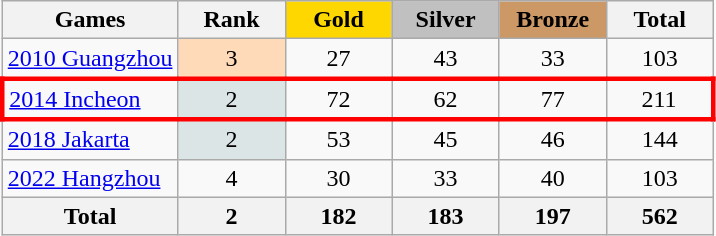<table class="wikitable sortable" style="margin-top:0em; text-align:center; font-size:100%;">
<tr>
<th>Games</th>
<th style="width:4em;">Rank</th>
<th style="background:gold; width:4em;"><strong>Gold</strong></th>
<th style="background:silver; width:4em;"><strong>Silver</strong></th>
<th style="background:#cc9966; width:4em;"><strong>Bronze</strong></th>
<th style="width:4em;">Total</th>
</tr>
<tr>
<td align=left><a href='#'>2010 Guangzhou</a></td>
<td bgcolor=ffdab9>3</td>
<td>27</td>
<td>43</td>
<td>33</td>
<td>103</td>
</tr>
<tr style="border: 3px solid red">
<td align=left><a href='#'>2014 Incheon</a></td>
<td bgcolor=dce5e5>2</td>
<td>72</td>
<td>62</td>
<td>77</td>
<td>211</td>
</tr>
<tr>
<td align=left><a href='#'>2018 Jakarta</a></td>
<td bgcolor=dce5e5>2</td>
<td>53</td>
<td>45</td>
<td>46</td>
<td>144</td>
</tr>
<tr>
<td align=left><a href='#'>2022 Hangzhou</a></td>
<td>4</td>
<td>30</td>
<td>33</td>
<td>40</td>
<td>103</td>
</tr>
<tr>
<th>Total</th>
<th>2</th>
<th>182</th>
<th>183</th>
<th>197</th>
<th>562</th>
</tr>
</table>
